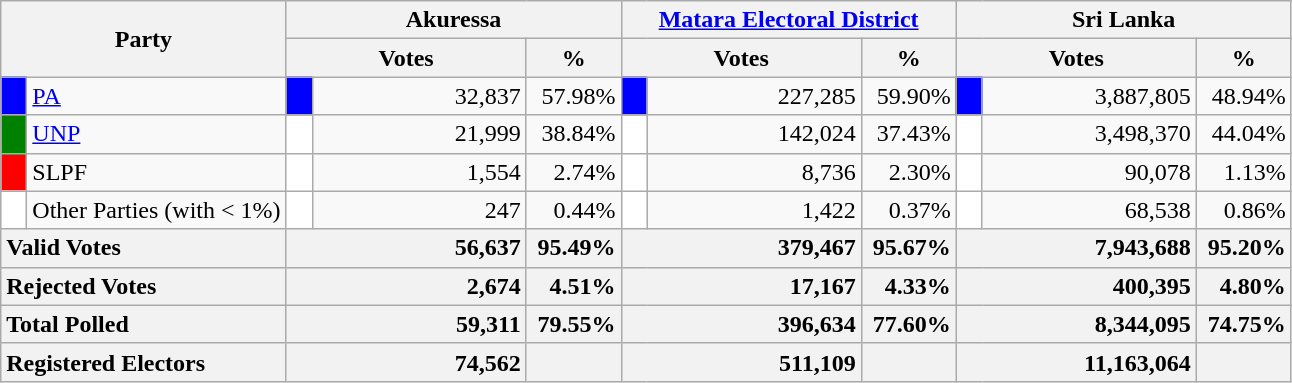<table class="wikitable">
<tr>
<th colspan="2" width="144px"rowspan="2">Party</th>
<th colspan="3" width="216px">Akuressa</th>
<th colspan="3" width="216px"><a href='#'>Matara Electoral District</a></th>
<th colspan="3" width="216px">Sri Lanka</th>
</tr>
<tr>
<th colspan="2" width="144px">Votes</th>
<th>%</th>
<th colspan="2" width="144px">Votes</th>
<th>%</th>
<th colspan="2" width="144px">Votes</th>
<th>%</th>
</tr>
<tr>
<td style="background-color:blue;" width="10px"></td>
<td style="text-align:left;"><a href='#'>PA</a></td>
<td style="background-color:blue;" width="10px"></td>
<td style="text-align:right;">32,837</td>
<td style="text-align:right;">57.98%</td>
<td style="background-color:blue;" width="10px"></td>
<td style="text-align:right;">227,285</td>
<td style="text-align:right;">59.90%</td>
<td style="background-color:blue;" width="10px"></td>
<td style="text-align:right;">3,887,805</td>
<td style="text-align:right;">48.94%</td>
</tr>
<tr>
<td style="background-color:green;" width="10px"></td>
<td style="text-align:left;"><a href='#'>UNP</a></td>
<td style="background-color:white;" width="10px"></td>
<td style="text-align:right;">21,999</td>
<td style="text-align:right;">38.84%</td>
<td style="background-color:white;" width="10px"></td>
<td style="text-align:right;">142,024</td>
<td style="text-align:right;">37.43%</td>
<td style="background-color:white;" width="10px"></td>
<td style="text-align:right;">3,498,370</td>
<td style="text-align:right;">44.04%</td>
</tr>
<tr>
<td style="background-color:red;" width="10px"></td>
<td style="text-align:left;">SLPF</td>
<td style="background-color:white;" width="10px"></td>
<td style="text-align:right;">1,554</td>
<td style="text-align:right;">2.74%</td>
<td style="background-color:white;" width="10px"></td>
<td style="text-align:right;">8,736</td>
<td style="text-align:right;">2.30%</td>
<td style="background-color:white;" width="10px"></td>
<td style="text-align:right;">90,078</td>
<td style="text-align:right;">1.13%</td>
</tr>
<tr>
<td style="background-color:white;" width="10px"></td>
<td style="text-align:left;">Other Parties (with < 1%)</td>
<td style="background-color:white;" width="10px"></td>
<td style="text-align:right;">247</td>
<td style="text-align:right;">0.44%</td>
<td style="background-color:white;" width="10px"></td>
<td style="text-align:right;">1,422</td>
<td style="text-align:right;">0.37%</td>
<td style="background-color:white;" width="10px"></td>
<td style="text-align:right;">68,538</td>
<td style="text-align:right;">0.86%</td>
</tr>
<tr>
<th colspan="2" width="144px"style="text-align:left;">Valid Votes</th>
<th style="text-align:right;"colspan="2" width="144px">56,637</th>
<th style="text-align:right;">95.49%</th>
<th style="text-align:right;"colspan="2" width="144px">379,467</th>
<th style="text-align:right;">95.67%</th>
<th style="text-align:right;"colspan="2" width="144px">7,943,688</th>
<th style="text-align:right;">95.20%</th>
</tr>
<tr>
<th colspan="2" width="144px"style="text-align:left;">Rejected Votes</th>
<th style="text-align:right;"colspan="2" width="144px">2,674</th>
<th style="text-align:right;">4.51%</th>
<th style="text-align:right;"colspan="2" width="144px">17,167</th>
<th style="text-align:right;">4.33%</th>
<th style="text-align:right;"colspan="2" width="144px">400,395</th>
<th style="text-align:right;">4.80%</th>
</tr>
<tr>
<th colspan="2" width="144px"style="text-align:left;">Total Polled</th>
<th style="text-align:right;"colspan="2" width="144px">59,311</th>
<th style="text-align:right;">79.55%</th>
<th style="text-align:right;"colspan="2" width="144px">396,634</th>
<th style="text-align:right;">77.60%</th>
<th style="text-align:right;"colspan="2" width="144px">8,344,095</th>
<th style="text-align:right;">74.75%</th>
</tr>
<tr>
<th colspan="2" width="144px"style="text-align:left;">Registered Electors</th>
<th style="text-align:right;"colspan="2" width="144px">74,562</th>
<th></th>
<th style="text-align:right;"colspan="2" width="144px">511,109</th>
<th></th>
<th style="text-align:right;"colspan="2" width="144px">11,163,064</th>
<th></th>
</tr>
</table>
